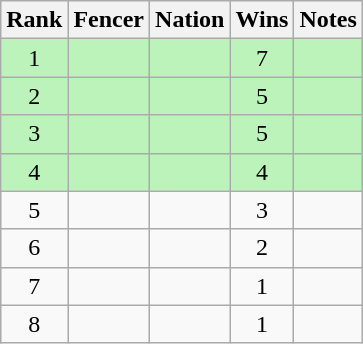<table class="wikitable sortable" style="text-align:center">
<tr>
<th>Rank</th>
<th>Fencer</th>
<th>Nation</th>
<th>Wins</th>
<th>Notes</th>
</tr>
<tr bgcolor=bbf3bb>
<td>1</td>
<td align=left></td>
<td align=left></td>
<td>7</td>
<td></td>
</tr>
<tr bgcolor=bbf3bb>
<td>2</td>
<td align=left></td>
<td align=left></td>
<td>5</td>
<td></td>
</tr>
<tr bgcolor=bbf3bb>
<td>3</td>
<td align=left></td>
<td align=left></td>
<td>5</td>
<td></td>
</tr>
<tr bgcolor=bbf3bb>
<td>4</td>
<td align=left></td>
<td align=left></td>
<td>4</td>
<td></td>
</tr>
<tr>
<td>5</td>
<td align=left></td>
<td align=left></td>
<td>3</td>
<td></td>
</tr>
<tr>
<td>6</td>
<td align=left></td>
<td align=left></td>
<td>2</td>
<td></td>
</tr>
<tr>
<td>7</td>
<td align=left></td>
<td align=left></td>
<td>1</td>
<td></td>
</tr>
<tr>
<td>8</td>
<td align=left></td>
<td align=left></td>
<td>1</td>
<td></td>
</tr>
</table>
